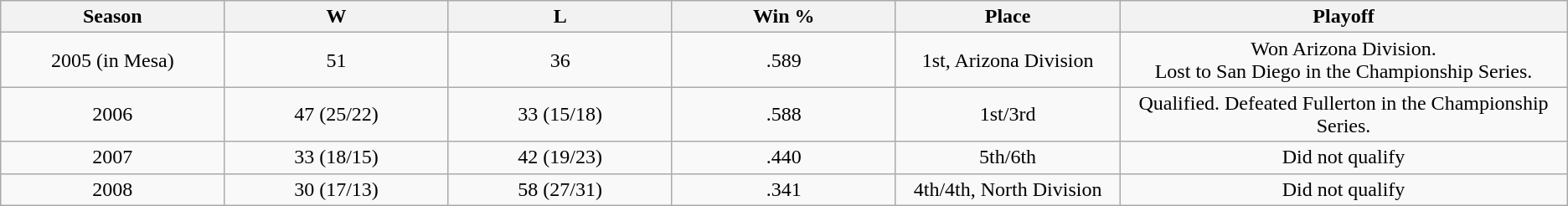<table class="wikitable">
<tr>
<th bgcolor="#DDDDFF" width="5%">Season</th>
<th bgcolor="#DDDDFF" width="5%">W</th>
<th bgcolor="#DDDDFF" width="5%">L</th>
<th bgcolor="#DDDDFF" width="5%">Win %</th>
<th bgcolor="#DDDDFF" width="5%">Place</th>
<th bgcolor="#DDDDFF" width="10%">Playoff</th>
</tr>
<tr align=center>
<td>2005 (in Mesa)</td>
<td>51</td>
<td>36</td>
<td>.589</td>
<td>1st, Arizona Division</td>
<td>Won Arizona Division.<br>Lost to San Diego in the Championship Series.</td>
</tr>
<tr align=center>
<td>2006</td>
<td>47 (25/22)</td>
<td>33 (15/18)</td>
<td>.588</td>
<td>1st/3rd</td>
<td>Qualified.  Defeated Fullerton in the Championship Series.</td>
</tr>
<tr align=center>
<td>2007</td>
<td>33 (18/15)</td>
<td>42 (19/23)</td>
<td>.440</td>
<td>5th/6th</td>
<td>Did not qualify</td>
</tr>
<tr align=center>
<td>2008</td>
<td>30 (17/13)</td>
<td>58 (27/31)</td>
<td>.341</td>
<td>4th/4th, North Division</td>
<td>Did not qualify</td>
</tr>
</table>
